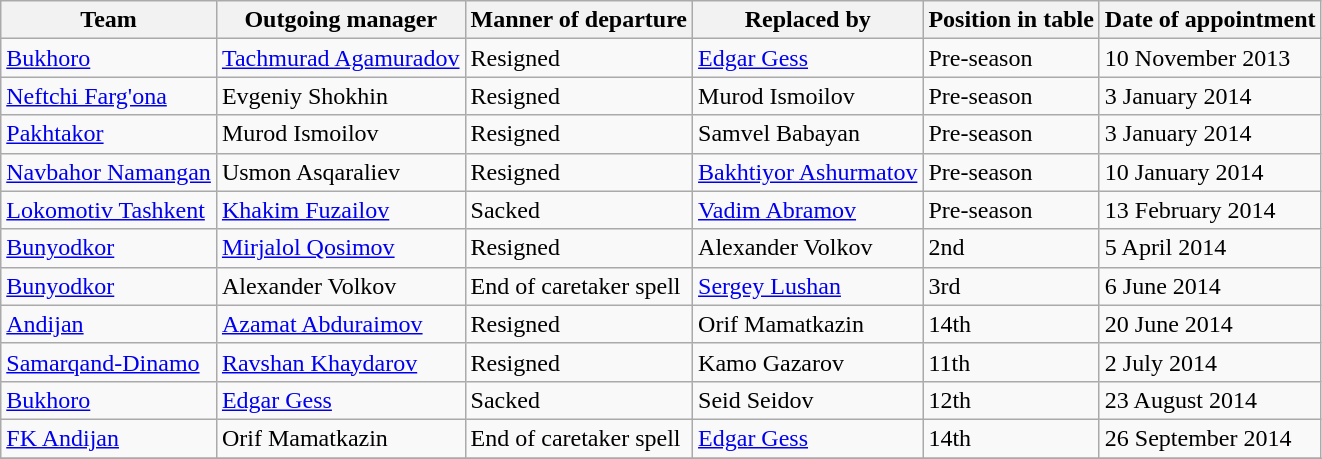<table class="wikitable">
<tr>
<th>Team</th>
<th>Outgoing manager</th>
<th>Manner of departure</th>
<th>Replaced by</th>
<th>Position in table</th>
<th>Date of appointment</th>
</tr>
<tr>
<td><a href='#'>Bukhoro</a></td>
<td> <a href='#'>Tachmurad Agamuradov</a></td>
<td>Resigned</td>
<td> <a href='#'>Edgar Gess</a></td>
<td>Pre-season</td>
<td>10 November 2013</td>
</tr>
<tr>
<td><a href='#'>Neftchi Farg'ona</a></td>
<td> Evgeniy Shokhin</td>
<td>Resigned</td>
<td> Murod Ismoilov</td>
<td>Pre-season</td>
<td>3 January 2014 </td>
</tr>
<tr>
<td><a href='#'>Pakhtakor</a></td>
<td> Murod Ismoilov</td>
<td>Resigned</td>
<td> Samvel Babayan</td>
<td>Pre-season</td>
<td>3 January 2014</td>
</tr>
<tr>
<td><a href='#'>Navbahor Namangan</a></td>
<td> Usmon Asqaraliev</td>
<td>Resigned</td>
<td> <a href='#'>Bakhtiyor Ashurmatov</a></td>
<td>Pre-season</td>
<td>10 January 2014</td>
</tr>
<tr>
<td><a href='#'>Lokomotiv Tashkent</a></td>
<td> <a href='#'>Khakim Fuzailov</a></td>
<td>Sacked</td>
<td> <a href='#'>Vadim Abramov</a></td>
<td>Pre-season</td>
<td>13 February 2014</td>
</tr>
<tr>
<td><a href='#'>Bunyodkor</a></td>
<td> <a href='#'>Mirjalol Qosimov</a></td>
<td>Resigned</td>
<td> Alexander Volkov</td>
<td>2nd</td>
<td>5 April 2014</td>
</tr>
<tr>
<td><a href='#'>Bunyodkor</a></td>
<td> Alexander Volkov</td>
<td>End of caretaker spell</td>
<td> <a href='#'>Sergey Lushan</a></td>
<td>3rd</td>
<td>6 June 2014</td>
</tr>
<tr>
<td><a href='#'>Andijan</a></td>
<td> <a href='#'>Azamat Abduraimov</a></td>
<td>Resigned</td>
<td> Orif Mamatkazin</td>
<td>14th</td>
<td>20 June 2014</td>
</tr>
<tr>
<td><a href='#'>Samarqand-Dinamo</a></td>
<td> <a href='#'>Ravshan Khaydarov</a></td>
<td>Resigned</td>
<td> Kamo Gazarov</td>
<td>11th</td>
<td>2 July 2014</td>
</tr>
<tr>
<td><a href='#'>Bukhoro</a></td>
<td> <a href='#'>Edgar Gess</a></td>
<td>Sacked</td>
<td> Seid Seidov</td>
<td>12th</td>
<td>23 August 2014</td>
</tr>
<tr>
<td><a href='#'>FK Andijan</a></td>
<td> Orif Mamatkazin</td>
<td>End of caretaker spell</td>
<td> <a href='#'>Edgar Gess</a></td>
<td>14th</td>
<td>26 September 2014</td>
</tr>
<tr>
</tr>
</table>
